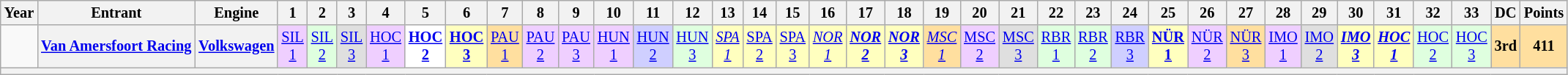<table class="wikitable" style="text-align:center; font-size:85%">
<tr>
<th>Year</th>
<th>Entrant</th>
<th>Engine</th>
<th>1</th>
<th>2</th>
<th>3</th>
<th>4</th>
<th>5</th>
<th>6</th>
<th>7</th>
<th>8</th>
<th>9</th>
<th>10</th>
<th>11</th>
<th>12</th>
<th>13</th>
<th>14</th>
<th>15</th>
<th>16</th>
<th>17</th>
<th>18</th>
<th>19</th>
<th>20</th>
<th>21</th>
<th>22</th>
<th>23</th>
<th>24</th>
<th>25</th>
<th>26</th>
<th>27</th>
<th>28</th>
<th>29</th>
<th>30</th>
<th>31</th>
<th>32</th>
<th>33</th>
<th>DC</th>
<th>Points</th>
</tr>
<tr>
<td id=2014R></td>
<th nowrap><a href='#'>Van Amersfoort Racing</a></th>
<th><a href='#'>Volkswagen</a></th>
<td style="background:#EFCFFF;"><a href='#'>SIL<br>1</a><br></td>
<td style="background:#DFFFDF;"><a href='#'>SIL<br>2</a><br></td>
<td style="background:#DFDFDF;"><a href='#'>SIL<br>3</a><br></td>
<td style="background:#EFCFFF;"><a href='#'>HOC<br>1</a><br></td>
<td style="background:#FFFFFF;"><strong><a href='#'>HOC<br>2</a></strong><br></td>
<td style="background:#FFFFBF;"><strong><a href='#'>HOC<br>3</a></strong><br></td>
<td style="background:#FFDF9F;"><a href='#'>PAU<br>1</a><br></td>
<td style="background:#EFCFFF;"><a href='#'>PAU<br>2</a><br></td>
<td style="background:#EFCFFF;"><a href='#'>PAU<br>3</a><br></td>
<td style="background:#EFCFFF;"><a href='#'>HUN<br>1</a><br></td>
<td style="background:#CFCFFF;"><a href='#'>HUN<br>2</a><br></td>
<td style="background:#DFFFDF;"><a href='#'>HUN<br>3</a><br></td>
<td style="background:#FFFFBF;"><em><a href='#'>SPA<br>1</a></em><br></td>
<td style="background:#FFFFBF;"><a href='#'>SPA<br>2</a><br></td>
<td style="background:#FFFFBF;"><a href='#'>SPA<br>3</a><br></td>
<td style="background:#FFFFBF;"><em><a href='#'>NOR<br>1</a></em><br></td>
<td style="background:#FFFFBF;"><strong><em><a href='#'>NOR<br>2</a></em></strong><br></td>
<td style="background:#FFFFBF;"><strong><em><a href='#'>NOR<br>3</a></em></strong><br></td>
<td style="background:#FFDF9F;"><em><a href='#'>MSC<br>1</a></em><br></td>
<td style="background:#EFCFFF;"><a href='#'>MSC<br>2</a><br></td>
<td style="background:#DFDFDF;"><a href='#'>MSC<br>3</a><br></td>
<td style="background:#DFFFDF;"><a href='#'>RBR<br>1</a><br></td>
<td style="background:#DFFFDF;"><a href='#'>RBR<br>2</a><br></td>
<td style="background:#CFCFFF;"><a href='#'>RBR<br>3</a><br></td>
<td style="background:#FFFFBF;"><strong><a href='#'>NÜR<br>1</a></strong><br></td>
<td style="background:#EFCFFF;"><a href='#'>NÜR<br>2</a><br></td>
<td style="background:#FFDF9F;"><a href='#'>NÜR<br>3</a><br></td>
<td style="background:#EFCFFF;"><a href='#'>IMO<br>1</a><br></td>
<td style="background:#DFDFDF;"><a href='#'>IMO<br>2</a><br></td>
<td style="background:#FFFFBF;"><strong><em><a href='#'>IMO<br>3</a></em></strong><br></td>
<td style="background:#FFFFBF;"><strong><em><a href='#'>HOC<br>1</a></em></strong><br></td>
<td style="background:#DFFFDF;"><a href='#'>HOC<br>2</a><br></td>
<td style="background:#DFFFDF;"><a href='#'>HOC<br>3</a><br></td>
<td style="background:#FFDF9F;"><strong>3rd</strong></td>
<td style="background:#FFDF9F;"><strong>411</strong></td>
</tr>
<tr>
<th colspan="38"></th>
</tr>
</table>
